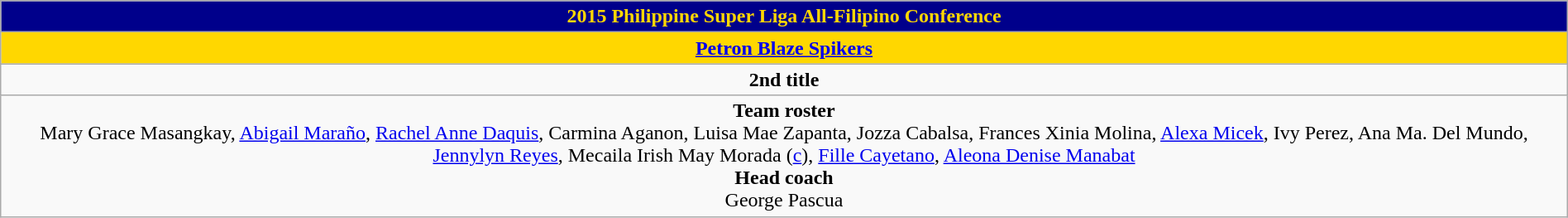<table class=wikitable style="text-align:center; margin:auto;">
<tr>
<th style="background:#00008B; color:#FFD700;">2015 Philippine Super Liga All-Filipino Conference</th>
</tr>
<tr bgcolor="gold">
<td><strong><a href='#'>Petron Blaze Spikers</a></strong></td>
</tr>
<tr>
<td><strong>2nd title</strong></td>
</tr>
<tr>
<td><strong>Team roster</strong><br>Mary Grace Masangkay, <a href='#'>Abigail Maraño</a>, <a href='#'>Rachel Anne Daquis</a>, Carmina Aganon, Luisa Mae Zapanta, Jozza Cabalsa, Frances Xinia Molina, <a href='#'>Alexa Micek</a>, Ivy Perez, Ana Ma. Del Mundo, <a href='#'>Jennylyn Reyes</a>, Mecaila Irish May Morada (<a href='#'>c</a>), <a href='#'>Fille Cayetano</a>, <a href='#'>Aleona Denise Manabat</a><br><strong>Head coach</strong><br>George Pascua</td>
</tr>
</table>
